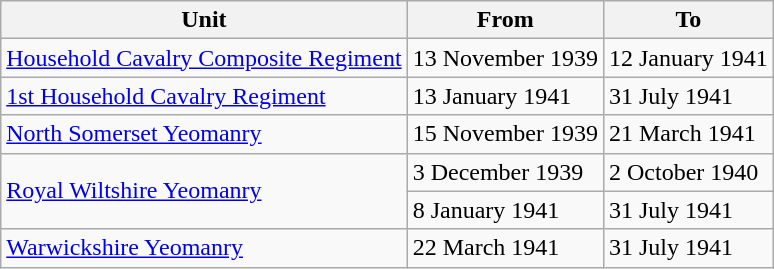<table class="wikitable">
<tr>
<th>Unit</th>
<th>From</th>
<th>To</th>
</tr>
<tr>
<td><a href='#'>Household Cavalry Composite Regiment</a></td>
<td>13 November 1939</td>
<td>12 January 1941</td>
</tr>
<tr>
<td><a href='#'>1st Household Cavalry Regiment</a></td>
<td>13 January 1941</td>
<td>31 July 1941</td>
</tr>
<tr>
<td><a href='#'>North Somerset Yeomanry</a></td>
<td>15 November 1939</td>
<td>21 March 1941</td>
</tr>
<tr>
<td rowspan=2><a href='#'>Royal Wiltshire Yeomanry</a></td>
<td>3 December 1939</td>
<td>2 October 1940</td>
</tr>
<tr>
<td>8 January 1941</td>
<td>31 July 1941</td>
</tr>
<tr>
<td><a href='#'>Warwickshire Yeomanry</a></td>
<td>22 March 1941</td>
<td>31 July 1941</td>
</tr>
</table>
